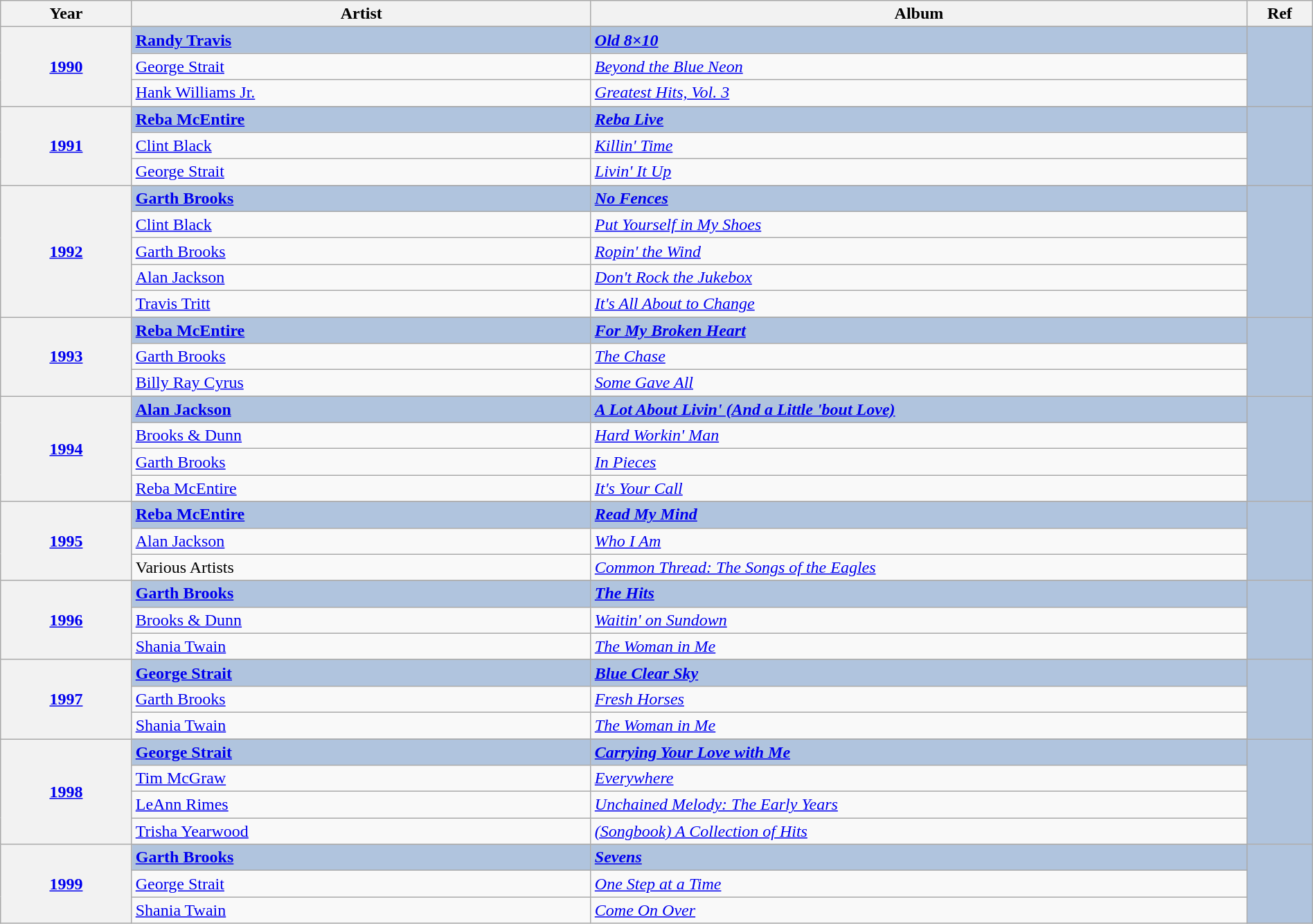<table class="wikitable" width="100%">
<tr>
<th width="10%">Year</th>
<th width="35%">Artist</th>
<th width="50%">Album</th>
<th width="5%">Ref</th>
</tr>
<tr>
<th rowspan="4" align="center"><a href='#'>1990<br></a></th>
</tr>
<tr style="background:#B0C4DE">
<td><strong><a href='#'>Randy Travis</a></strong></td>
<td><strong><em><a href='#'>Old 8×10</a></em></strong></td>
<td rowspan="4" align="center"></td>
</tr>
<tr>
<td><a href='#'>George Strait</a></td>
<td><em><a href='#'>Beyond the Blue Neon</a></em></td>
</tr>
<tr>
<td><a href='#'>Hank Williams Jr.</a></td>
<td><em><a href='#'>Greatest Hits, Vol. 3</a></em></td>
</tr>
<tr>
<th rowspan="4" align="center"><a href='#'>1991<br></a></th>
</tr>
<tr style="background:#B0C4DE">
<td><strong><a href='#'>Reba McEntire</a></strong></td>
<td><strong><em><a href='#'>Reba Live</a></em></strong></td>
<td rowspan="4" align="center"></td>
</tr>
<tr>
<td><a href='#'>Clint Black</a></td>
<td><em><a href='#'>Killin' Time</a></em></td>
</tr>
<tr>
<td><a href='#'>George Strait</a></td>
<td><em><a href='#'>Livin' It Up</a></em></td>
</tr>
<tr>
<th rowspan="6" align="center"><a href='#'>1992<br></a></th>
</tr>
<tr style="background:#B0C4DE">
<td><strong><a href='#'>Garth Brooks</a></strong></td>
<td><strong><em><a href='#'>No Fences</a></em></strong></td>
<td rowspan="6" align="center"></td>
</tr>
<tr>
<td><a href='#'>Clint Black</a></td>
<td><em><a href='#'>Put Yourself in My Shoes</a></em></td>
</tr>
<tr>
<td><a href='#'>Garth Brooks</a></td>
<td><em><a href='#'>Ropin' the Wind</a></em></td>
</tr>
<tr>
<td><a href='#'>Alan Jackson</a></td>
<td><em><a href='#'>Don't Rock the Jukebox</a></em></td>
</tr>
<tr>
<td><a href='#'>Travis Tritt</a></td>
<td><em><a href='#'>It's All About to Change</a></em></td>
</tr>
<tr>
<th rowspan="4" align="center"><a href='#'>1993<br></a></th>
</tr>
<tr style="background:#B0C4DE">
<td><strong><a href='#'>Reba McEntire</a></strong></td>
<td><strong><em><a href='#'>For My Broken Heart</a></em></strong></td>
<td rowspan="4" align="center"></td>
</tr>
<tr>
<td><a href='#'>Garth Brooks</a></td>
<td><em><a href='#'>The Chase</a></em></td>
</tr>
<tr>
<td><a href='#'>Billy Ray Cyrus</a></td>
<td><em><a href='#'>Some Gave All</a></em></td>
</tr>
<tr>
<th rowspan="5" align="center"><a href='#'>1994<br></a></th>
</tr>
<tr style="background:#B0C4DE">
<td><strong><a href='#'>Alan Jackson</a></strong></td>
<td><strong><em><a href='#'>A Lot About Livin' (And a Little 'bout Love)</a></em></strong></td>
<td rowspan="5" align="center"></td>
</tr>
<tr>
<td><a href='#'>Brooks & Dunn</a></td>
<td><em><a href='#'>Hard Workin' Man</a></em></td>
</tr>
<tr>
<td><a href='#'>Garth Brooks</a></td>
<td><em><a href='#'>In Pieces</a></em></td>
</tr>
<tr>
<td><a href='#'>Reba McEntire</a></td>
<td><em><a href='#'>It's Your Call</a></em></td>
</tr>
<tr>
<th rowspan="4" align="center"><a href='#'>1995<br></a></th>
</tr>
<tr style="background:#B0C4DE">
<td><strong><a href='#'>Reba McEntire</a></strong></td>
<td><strong><em><a href='#'>Read My Mind</a></em></strong></td>
<td rowspan="4" align="center"></td>
</tr>
<tr>
<td><a href='#'>Alan Jackson</a></td>
<td><em><a href='#'>Who I Am</a></em></td>
</tr>
<tr>
<td>Various Artists</td>
<td><em><a href='#'>Common Thread: The Songs of the Eagles</a></em></td>
</tr>
<tr>
<th rowspan="4" align="center"><a href='#'>1996<br></a></th>
</tr>
<tr style="background:#B0C4DE">
<td><strong><a href='#'>Garth Brooks</a></strong></td>
<td><strong><em><a href='#'>The Hits</a></em></strong></td>
<td rowspan="4" align="center"></td>
</tr>
<tr>
<td><a href='#'>Brooks & Dunn</a></td>
<td><em><a href='#'>Waitin' on Sundown</a></em></td>
</tr>
<tr>
<td><a href='#'>Shania Twain</a></td>
<td><em><a href='#'>The Woman in Me</a></em></td>
</tr>
<tr>
<th rowspan="4" align="center"><a href='#'>1997<br></a></th>
</tr>
<tr style="background:#B0C4DE">
<td><strong><a href='#'>George Strait</a></strong></td>
<td><strong><em><a href='#'>Blue Clear Sky</a></em></strong></td>
<td rowspan="4" align="center"></td>
</tr>
<tr>
<td><a href='#'>Garth Brooks</a></td>
<td><em><a href='#'>Fresh Horses</a></em></td>
</tr>
<tr>
<td><a href='#'>Shania Twain</a></td>
<td><em><a href='#'>The Woman in Me</a></em></td>
</tr>
<tr>
<th rowspan="5" align="center"><a href='#'>1998<br></a></th>
</tr>
<tr style="background:#B0C4DE">
<td><strong><a href='#'>George Strait</a></strong></td>
<td><strong><em><a href='#'>Carrying Your Love with Me</a></em></strong></td>
<td rowspan="5" align="center"></td>
</tr>
<tr>
<td><a href='#'>Tim McGraw</a></td>
<td><em><a href='#'>Everywhere</a></em></td>
</tr>
<tr>
<td><a href='#'>LeAnn Rimes</a></td>
<td><em><a href='#'>Unchained Melody: The Early Years</a></em></td>
</tr>
<tr>
<td><a href='#'>Trisha Yearwood</a></td>
<td><em><a href='#'>(Songbook) A Collection of Hits</a></em></td>
</tr>
<tr>
<th rowspan="4" align="center"><a href='#'>1999<br></a></th>
</tr>
<tr style="background:#B0C4DE">
<td><strong><a href='#'>Garth Brooks</a></strong></td>
<td><strong><em><a href='#'>Sevens</a></em></strong></td>
<td rowspan="4" align="center"></td>
</tr>
<tr>
<td><a href='#'>George Strait</a></td>
<td><em><a href='#'>One Step at a Time</a></em></td>
</tr>
<tr>
<td><a href='#'>Shania Twain</a></td>
<td><em><a href='#'>Come On Over</a></em></td>
</tr>
</table>
